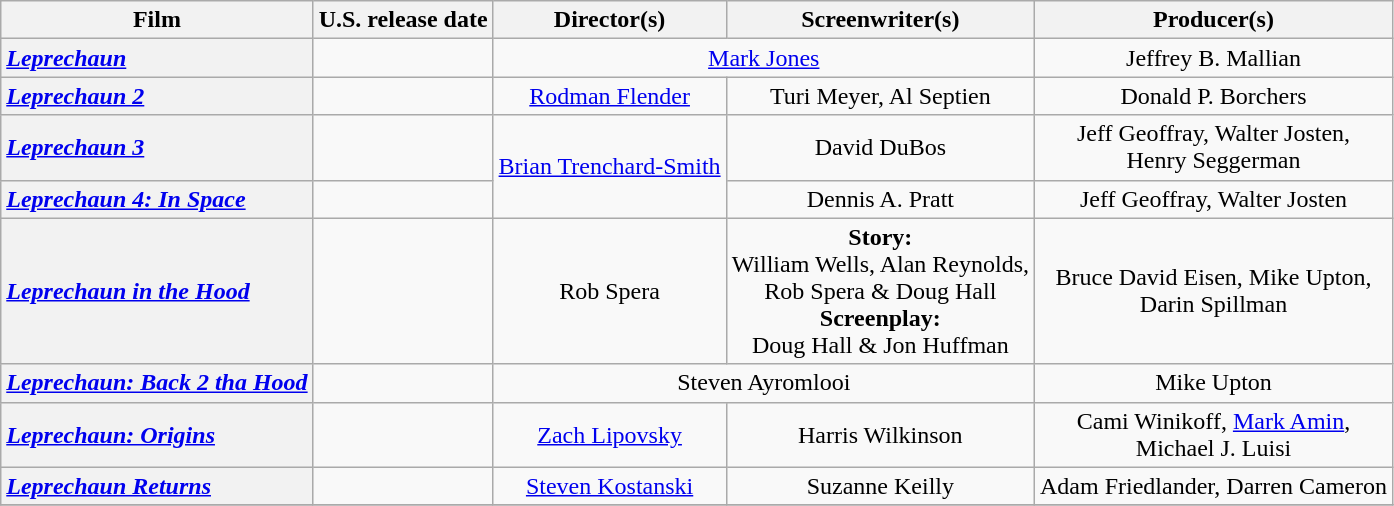<table class="wikitable plainrowheaders"  style="text-align:center;">
<tr>
<th align="center">Film</th>
<th align="center">U.S. release date</th>
<th align="center">Director(s)</th>
<th align="center">Screenwriter(s)</th>
<th align="center">Producer(s)</th>
</tr>
<tr>
<th scope="row" style="text-align:left"><em><a href='#'>Leprechaun</a></em></th>
<td style="text-align:left"></td>
<td colspan="2" align="center"><a href='#'>Mark Jones</a></td>
<td align="center">Jeffrey B. Mallian</td>
</tr>
<tr>
<th scope="row" style="text-align:left"><em><a href='#'>Leprechaun 2</a></em></th>
<td style="text-align:left"></td>
<td align="center"><a href='#'>Rodman Flender</a></td>
<td align="center">Turi Meyer, Al Septien</td>
<td align="center">Donald P. Borchers</td>
</tr>
<tr>
<th scope="row" style="text-align:left"><em><a href='#'>Leprechaun 3</a></em></th>
<td style="text-align:left"></td>
<td rowspan="2" align="center"><a href='#'>Brian Trenchard-Smith</a></td>
<td align="center">David DuBos</td>
<td align="center">Jeff Geoffray, Walter Josten,<br> Henry Seggerman</td>
</tr>
<tr>
<th scope="row" style="text-align:left"><em><a href='#'>Leprechaun 4: In Space</a></em></th>
<td style="text-align:left"></td>
<td align="center">Dennis A. Pratt</td>
<td align="center">Jeff Geoffray, Walter Josten</td>
</tr>
<tr>
<th scope="row" style="text-align:left"><em><a href='#'>Leprechaun in the Hood</a></em></th>
<td style="text-align:left"></td>
<td align="center">Rob Spera</td>
<td><strong>Story:</strong><br>William Wells, Alan Reynolds,<br> Rob Spera & Doug Hall<br><strong>Screenplay:</strong><br>Doug Hall &  Jon Huffman</td>
<td align="center">Bruce David Eisen, Mike Upton,<br> Darin Spillman</td>
</tr>
<tr>
<th scope="row" style="text-align:left"><em><a href='#'>Leprechaun: Back 2 tha Hood</a></em></th>
<td style="text-align:left"></td>
<td colspan="2" align="center">Steven Ayromlooi</td>
<td align="center">Mike Upton</td>
</tr>
<tr>
<th scope="row" style="text-align:left"><em><a href='#'>Leprechaun: Origins</a></em></th>
<td style="text-align:left"></td>
<td align="center"><a href='#'>Zach Lipovsky</a></td>
<td align="center">Harris Wilkinson</td>
<td align="center">Cami Winikoff, <a href='#'>Mark Amin</a>,<br> Michael J. Luisi</td>
</tr>
<tr>
<th scope="row" style="text-align:left"><em><a href='#'>Leprechaun Returns</a></em></th>
<td style="text-align:left"></td>
<td align="center"><a href='#'>Steven Kostanski</a></td>
<td align="center">Suzanne Keilly</td>
<td align="center">Adam Friedlander, Darren Cameron</td>
</tr>
<tr>
</tr>
</table>
